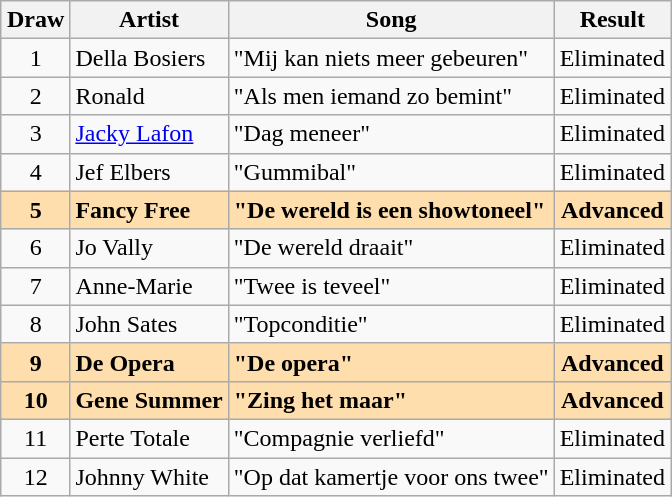<table class="sortable wikitable" style="margin: 1em auto 1em auto; text-align:center">
<tr>
<th>Draw</th>
<th>Artist</th>
<th>Song</th>
<th>Result</th>
</tr>
<tr>
<td>1</td>
<td align="left">Della Bosiers</td>
<td align="left">"Mij kan niets meer gebeuren"</td>
<td>Eliminated</td>
</tr>
<tr>
<td>2</td>
<td align="left">Ronald</td>
<td align="left">"Als men iemand zo bemint"</td>
<td>Eliminated</td>
</tr>
<tr>
<td>3</td>
<td align="left"><a href='#'>Jacky Lafon</a></td>
<td align="left">"Dag meneer"</td>
<td>Eliminated</td>
</tr>
<tr>
<td>4</td>
<td align="left">Jef Elbers</td>
<td align="left">"Gummibal"</td>
<td>Eliminated</td>
</tr>
<tr style="font-weight:bold;background:navajowhite;">
<td>5</td>
<td align="left">Fancy Free</td>
<td align="left">"De wereld is een showtoneel"</td>
<td>Advanced</td>
</tr>
<tr>
<td>6</td>
<td align="left">Jo Vally</td>
<td align="left">"De wereld draait"</td>
<td>Eliminated</td>
</tr>
<tr>
<td>7</td>
<td align="left">Anne-Marie</td>
<td align="left">"Twee is teveel"</td>
<td>Eliminated</td>
</tr>
<tr>
<td>8</td>
<td align="left">John Sates</td>
<td align="left">"Topconditie"</td>
<td>Eliminated</td>
</tr>
<tr style="font-weight:bold;background:navajowhite;">
<td>9</td>
<td align="left">De Opera</td>
<td align="left">"De opera"</td>
<td>Advanced</td>
</tr>
<tr style="font-weight:bold;background:navajowhite;">
<td>10</td>
<td align="left">Gene Summer</td>
<td align="left">"Zing het maar"</td>
<td>Advanced</td>
</tr>
<tr>
<td>11</td>
<td align="left">Perte Totale</td>
<td align="left">"Compagnie verliefd"</td>
<td>Eliminated</td>
</tr>
<tr>
<td>12</td>
<td align="left">Johnny White</td>
<td align="left">"Op dat kamertje voor ons twee"</td>
<td>Eliminated</td>
</tr>
</table>
